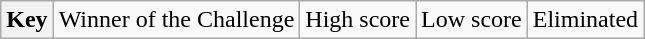<table class="wikitable">
<tr>
<th>Key</th>
<td> Winner of the Challenge</td>
<td> High score</td>
<td> Low score</td>
<td> Eliminated</td>
</tr>
</table>
